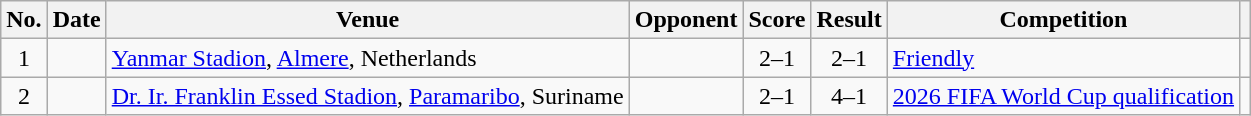<table class="wikitable sortable">
<tr>
<th scope="col">No.</th>
<th scope="col">Date</th>
<th scope="col">Venue</th>
<th scope="col">Opponent</th>
<th scope="col">Score</th>
<th scope="col">Result</th>
<th scope="col">Competition</th>
<th scope="col" class="unsortable"></th>
</tr>
<tr>
<td style="text-align:center">1</td>
<td></td>
<td><a href='#'>Yanmar Stadion</a>, <a href='#'>Almere</a>, Netherlands</td>
<td></td>
<td style="text-align:center">2–1</td>
<td style="text-align:center">2–1</td>
<td><a href='#'>Friendly</a></td>
<td></td>
</tr>
<tr>
<td style="text-align:center">2</td>
<td></td>
<td><a href='#'>Dr. Ir. Franklin Essed Stadion</a>, <a href='#'>Paramaribo</a>, Suriname</td>
<td></td>
<td style="text-align:center">2–1</td>
<td style="text-align:center">4–1</td>
<td><a href='#'>2026 FIFA World Cup qualification</a></td>
<td></td>
</tr>
</table>
